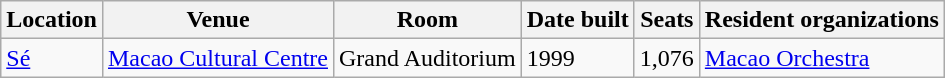<table class="wikitable">
<tr>
<th>Location</th>
<th>Venue</th>
<th>Room</th>
<th>Date built</th>
<th>Seats</th>
<th>Resident organizations</th>
</tr>
<tr>
<td><a href='#'>Sé</a></td>
<td><a href='#'>Macao Cultural Centre</a></td>
<td>Grand Auditorium</td>
<td>1999</td>
<td>1,076</td>
<td><a href='#'>Macao Orchestra</a></td>
</tr>
</table>
